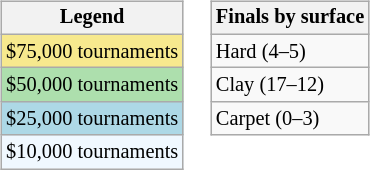<table>
<tr valign=top>
<td><br><table class="wikitable" style=font-size:85%>
<tr>
<th>Legend</th>
</tr>
<tr style="background:#f7e98e;">
<td>$75,000 tournaments</td>
</tr>
<tr style="background:#addfad;">
<td>$50,000 tournaments</td>
</tr>
<tr style="background:lightblue;">
<td>$25,000 tournaments</td>
</tr>
<tr style="background:#f0f8ff;">
<td>$10,000 tournaments</td>
</tr>
</table>
</td>
<td><br><table class="wikitable" style=font-size:85%>
<tr>
<th>Finals by surface</th>
</tr>
<tr>
<td>Hard (4–5)</td>
</tr>
<tr>
<td>Clay (17–12)</td>
</tr>
<tr>
<td>Carpet (0–3)</td>
</tr>
</table>
</td>
</tr>
</table>
